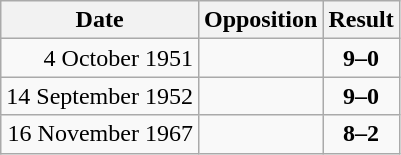<table class="wikitable" style="float:left;">
<tr>
<th>Date</th>
<th>Opposition</th>
<th>Result</th>
</tr>
<tr>
<td align=right>4 October 1951</td>
<td></td>
<td align=center><strong>9–0</strong></td>
</tr>
<tr>
<td align=right>14 September 1952</td>
<td></td>
<td align=center><strong>9–0</strong></td>
</tr>
<tr>
<td align=right>16 November 1967</td>
<td></td>
<td align=center><strong>8–2</strong></td>
</tr>
</table>
